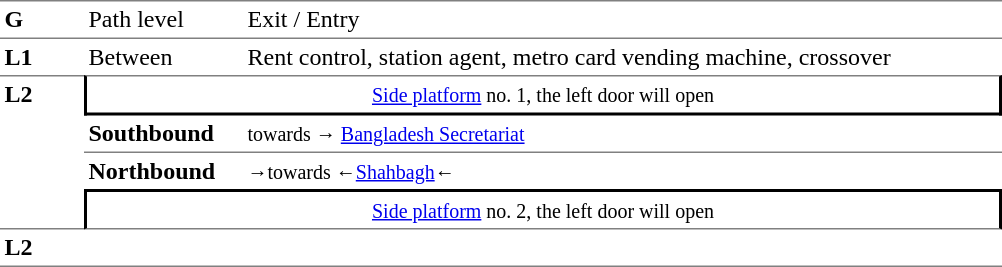<table table border=0 cellspacing=0 cellpadding=3>
<tr>
<td style="border-bottom:solid 1px gray;border-top:solid 1px gray;" width=50 valign=top><strong>G</strong></td>
<td style="border-top:solid 1px gray;border-bottom:solid 1px gray;" width=100 valign=top>Path level</td>
<td style="border-top:solid 1px gray;border-bottom:solid 1px gray;" width=500 valign=top>Exit / Entry</td>
</tr>
<tr>
<td valign=top><strong>L1</strong></td>
<td valign=top>Between</td>
<td valign=top>Rent control, station agent, metro card vending machine, crossover<br></td>
</tr>
<tr>
<td style="border-top:solid 1px gray;border-bottom:solid 1px gray;" width=50 rowspan=4 valign=top><strong>L2</strong></td>
<td style="border-top:solid 1px gray;border-right:solid 2px black;border-left:solid 2px black;border-bottom:solid 2px black;text-align:center;" colspan=2><small><a href='#'>Side platform</a> no. 1, the left door will open</small></td>
</tr>
<tr>
<td style="border-bottom:solid 1px gray;" width=100><span><strong>Southbound</strong></span></td>
<td style="border-bottom:solid 1px gray;" width=500><small>towards → <a href='#'>Bangladesh Secretariat</a></small></td>
</tr>
<tr>
<td><span><strong>Northbound </strong></span></td>
<td><small><span>→</span>towards ←<a href='#'>Shahbagh</a>←</small></td>
</tr>
<tr>
<td style="border-top:solid 2px black;border-right:solid 2px black;border-left:solid 2px black;border-bottom:solid 1px gray;text-align:center;" colspan=2><small><a href='#'>Side platform</a> no. 2, the left door will open</small></td>
</tr>
<tr>
<td style="border-bottom:solid 1px gray;" width=50 rowspan=2 valign=top><strong>L2</strong></td>
<td style="border-bottom:solid 1px gray;" width=100></td>
<td style="border-bottom:solid 1px gray;" width=500></td>
</tr>
<tr>
</tr>
</table>
